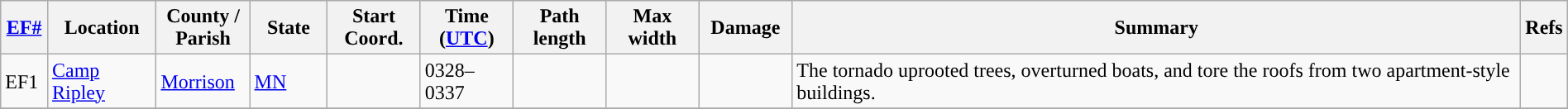<table class="wikitable sortable" style="width:100%;">
<tr>
<th scope="col"  style="width:3%; text-align:center;"><a href='#'>EF#</a></th>
<th scope="col"  style="width:7%; text-align:center;" class="unsortable">Location</th>
<th scope="col"  style="width:6%; text-align:center;" class="unsortable">County / Parish</th>
<th scope="col"  style="width:5%; text-align:center;">State</th>
<th scope="col"  style="width:6%; text-align:center;">Start Coord.</th>
<th scope="col"  style="width:6%; text-align:center;">Time (<a href='#'>UTC</a>)</th>
<th scope="col"  style="width:6%; text-align:center;">Path length</th>
<th scope="col"  style="width:6%; text-align:center;">Max width</th>
<th scope="col"  style="width:6%; text-align:center;">Damage</th>
<th scope="col" class="unsortable" style="width:48%; text-align:center;">Summary</th>
<th scope="col" class="unsortable" style="width:48%; text-align:center;">Refs</th>
</tr>
<tr>
<td>EF1</td>
<td><a href='#'>Camp Ripley</a></td>
<td><a href='#'>Morrison</a></td>
<td><a href='#'>MN</a></td>
<td></td>
<td>0328–0337</td>
<td></td>
<td></td>
<td></td>
<td>The tornado uprooted trees, overturned boats, and tore the roofs from two apartment-style buildings.</td>
<td></td>
</tr>
<tr>
</tr>
</table>
